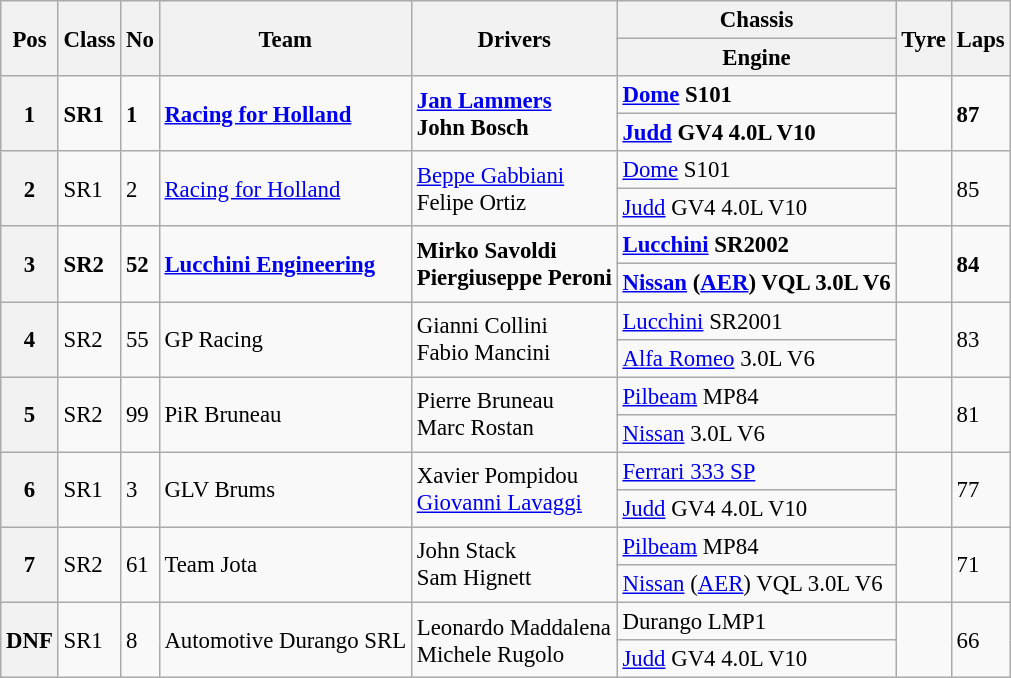<table class="wikitable" style="font-size: 95%;">
<tr>
<th rowspan=2>Pos</th>
<th rowspan=2>Class</th>
<th rowspan=2>No</th>
<th rowspan=2>Team</th>
<th rowspan=2>Drivers</th>
<th>Chassis</th>
<th rowspan=2>Tyre</th>
<th rowspan=2>Laps</th>
</tr>
<tr>
<th>Engine</th>
</tr>
<tr style="font-weight:bold">
<th rowspan=2>1</th>
<td rowspan=2>SR1</td>
<td rowspan=2>1</td>
<td rowspan=2> <a href='#'>Racing for Holland</a></td>
<td rowspan=2> <a href='#'>Jan Lammers</a><br> John Bosch</td>
<td><a href='#'>Dome</a> S101</td>
<td rowspan=2></td>
<td rowspan=2>87</td>
</tr>
<tr style="font-weight:bold">
<td><a href='#'>Judd</a> GV4 4.0L V10</td>
</tr>
<tr>
<th rowspan=2>2</th>
<td rowspan=2>SR1</td>
<td rowspan=2>2</td>
<td rowspan=2> <a href='#'>Racing for Holland</a></td>
<td rowspan=2> <a href='#'>Beppe Gabbiani</a><br> Felipe Ortiz</td>
<td><a href='#'>Dome</a> S101</td>
<td rowspan=2></td>
<td rowspan=2>85</td>
</tr>
<tr>
<td><a href='#'>Judd</a> GV4 4.0L V10</td>
</tr>
<tr style="font-weight:bold">
<th rowspan=2>3</th>
<td rowspan=2>SR2</td>
<td rowspan=2>52</td>
<td rowspan=2> <a href='#'>Lucchini Engineering</a></td>
<td rowspan=2> Mirko Savoldi<br> Piergiuseppe Peroni</td>
<td><a href='#'>Lucchini</a> SR2002</td>
<td rowspan=2></td>
<td rowspan=2>84</td>
</tr>
<tr style="font-weight:bold">
<td><a href='#'>Nissan</a> (<a href='#'>AER</a>) VQL 3.0L V6</td>
</tr>
<tr>
<th rowspan=2>4</th>
<td rowspan=2>SR2</td>
<td rowspan=2>55</td>
<td rowspan=2> GP Racing</td>
<td rowspan=2> Gianni Collini<br> Fabio Mancini</td>
<td><a href='#'>Lucchini</a> SR2001</td>
<td rowspan=2></td>
<td rowspan=2>83</td>
</tr>
<tr>
<td><a href='#'>Alfa Romeo</a> 3.0L V6</td>
</tr>
<tr>
<th rowspan=2>5</th>
<td rowspan=2>SR2</td>
<td rowspan=2>99</td>
<td rowspan=2> PiR Bruneau</td>
<td rowspan=2> Pierre Bruneau<br> Marc Rostan</td>
<td><a href='#'>Pilbeam</a> MP84</td>
<td rowspan=2></td>
<td rowspan=2>81</td>
</tr>
<tr>
<td><a href='#'>Nissan</a> 3.0L V6</td>
</tr>
<tr>
<th rowspan=2>6</th>
<td rowspan=2>SR1</td>
<td rowspan=2>3</td>
<td rowspan=2> GLV Brums</td>
<td rowspan=2> Xavier Pompidou<br> <a href='#'>Giovanni Lavaggi</a></td>
<td><a href='#'>Ferrari 333 SP</a></td>
<td rowspan=2></td>
<td rowspan=2>77</td>
</tr>
<tr>
<td><a href='#'>Judd</a> GV4 4.0L V10</td>
</tr>
<tr>
<th rowspan=2>7</th>
<td rowspan=2>SR2</td>
<td rowspan=2>61</td>
<td rowspan=2> Team Jota</td>
<td rowspan=2> John Stack<br> Sam Hignett</td>
<td><a href='#'>Pilbeam</a> MP84</td>
<td rowspan=2></td>
<td rowspan=2>71</td>
</tr>
<tr>
<td><a href='#'>Nissan</a> (<a href='#'>AER</a>) VQL 3.0L V6</td>
</tr>
<tr>
<th rowspan=2>DNF</th>
<td rowspan=2>SR1</td>
<td rowspan=2>8</td>
<td rowspan=2> Automotive Durango SRL</td>
<td rowspan=2> Leonardo Maddalena<br> Michele Rugolo</td>
<td>Durango LMP1</td>
<td rowspan=2></td>
<td rowspan=2>66</td>
</tr>
<tr>
<td><a href='#'>Judd</a> GV4 4.0L V10</td>
</tr>
</table>
